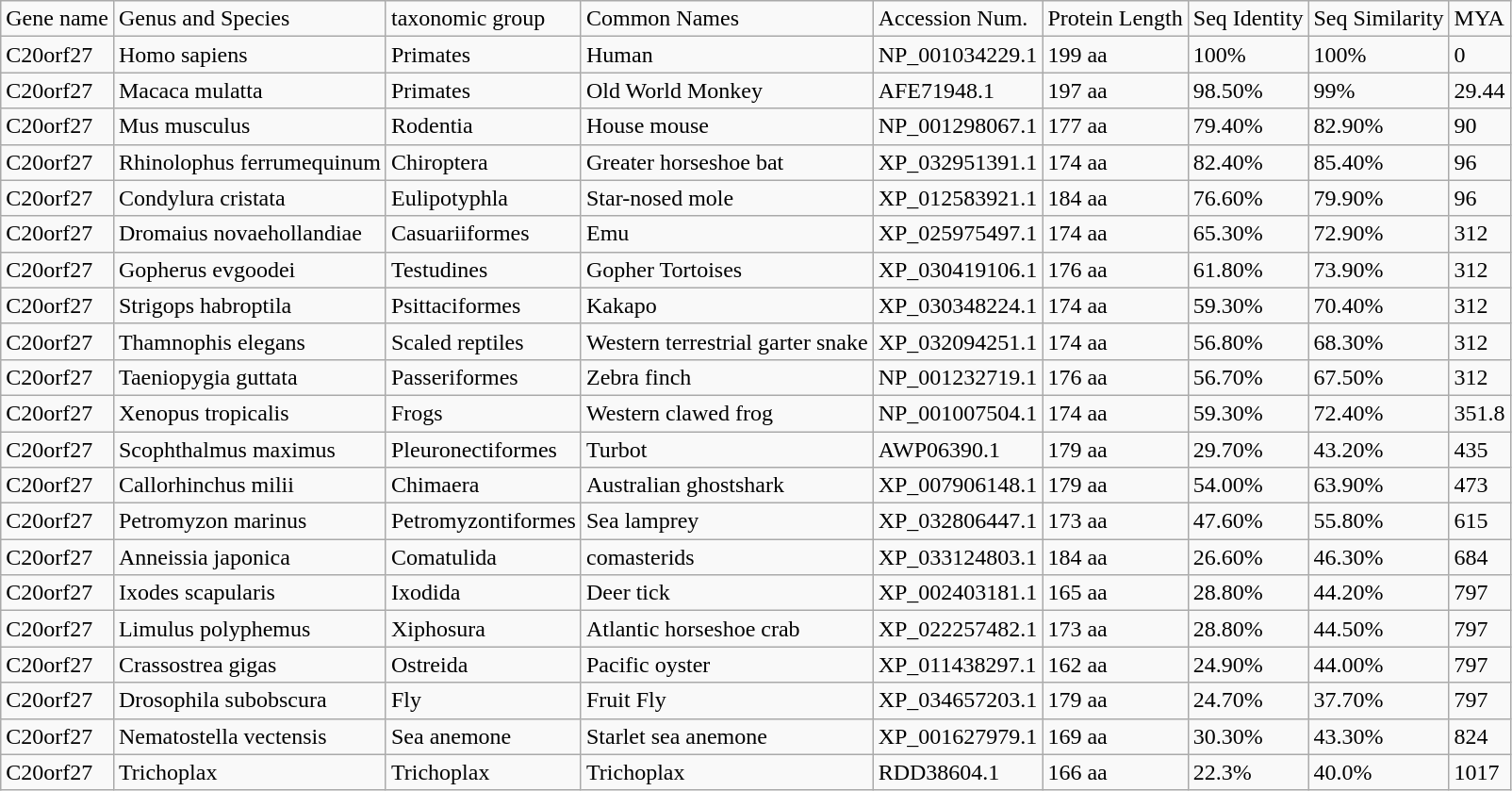<table class="wikitable">
<tr>
<td>Gene name</td>
<td>Genus and Species</td>
<td>taxonomic group</td>
<td>Common Names</td>
<td>Accession Num.</td>
<td>Protein Length</td>
<td>Seq Identity</td>
<td>Seq Similarity</td>
<td>MYA</td>
</tr>
<tr>
<td>C20orf27</td>
<td>Homo  sapiens</td>
<td>Primates</td>
<td>Human</td>
<td>NP_001034229.1</td>
<td>199  aa</td>
<td>100%</td>
<td>100%</td>
<td>0</td>
</tr>
<tr>
<td>C20orf27</td>
<td>Macaca  mulatta</td>
<td>Primates</td>
<td>Old World Monkey</td>
<td>AFE71948.1</td>
<td>197 aa</td>
<td>98.50%</td>
<td>99%</td>
<td>29.44</td>
</tr>
<tr>
<td>C20orf27</td>
<td>Mus  musculus</td>
<td>Rodentia</td>
<td>House  mouse</td>
<td>NP_001298067.1</td>
<td>177  aa</td>
<td>79.40%</td>
<td>82.90%</td>
<td>90</td>
</tr>
<tr>
<td>C20orf27</td>
<td>Rhinolophus  ferrumequinum</td>
<td>Chiroptera</td>
<td>Greater horseshoe bat</td>
<td>XP_032951391.1</td>
<td>174 aa</td>
<td>82.40%</td>
<td>85.40%</td>
<td>96</td>
</tr>
<tr>
<td>C20orf27</td>
<td>Condylura  cristata</td>
<td>Eulipotyphla</td>
<td>Star-nosed  mole</td>
<td>XP_012583921.1</td>
<td>184  aa</td>
<td>76.60%</td>
<td>79.90%</td>
<td>96</td>
</tr>
<tr>
<td>C20orf27</td>
<td>Dromaius  novaehollandiae</td>
<td>Casuariiformes</td>
<td>Emu</td>
<td>XP_025975497.1</td>
<td>174 aa</td>
<td>65.30%</td>
<td>72.90%</td>
<td>312</td>
</tr>
<tr>
<td>C20orf27</td>
<td>Gopherus  evgoodei</td>
<td>Testudines</td>
<td>Gopher  Tortoises</td>
<td>XP_030419106.1</td>
<td>176  aa</td>
<td>61.80%</td>
<td>73.90%</td>
<td>312</td>
</tr>
<tr>
<td>C20orf27</td>
<td>Strigops  habroptila</td>
<td>Psittaciformes</td>
<td>Kakapo</td>
<td>XP_030348224.1</td>
<td>174 aa</td>
<td>59.30%</td>
<td>70.40%</td>
<td>312</td>
</tr>
<tr>
<td>C20orf27</td>
<td>Thamnophis  elegans</td>
<td>Scaled  reptiles</td>
<td>Western  terrestrial garter snake</td>
<td>XP_032094251.1</td>
<td>174  aa</td>
<td>56.80%</td>
<td>68.30%</td>
<td>312</td>
</tr>
<tr>
<td>C20orf27</td>
<td>Taeniopygia  guttata</td>
<td>Passeriformes</td>
<td>Zebra finch</td>
<td>NP_001232719.1</td>
<td>176 aa</td>
<td>56.70%</td>
<td>67.50%</td>
<td>312</td>
</tr>
<tr>
<td>C20orf27</td>
<td>Xenopus  tropicalis</td>
<td>Frogs</td>
<td>Western  clawed frog</td>
<td>NP_001007504.1</td>
<td>174  aa</td>
<td>59.30%</td>
<td>72.40%</td>
<td>351.8</td>
</tr>
<tr>
<td>C20orf27</td>
<td>Scophthalmus  maximus</td>
<td>Pleuronectiformes</td>
<td>Turbot</td>
<td>AWP06390.1</td>
<td>179 aa</td>
<td>29.70%</td>
<td>43.20%</td>
<td>435</td>
</tr>
<tr>
<td>C20orf27</td>
<td>Callorhinchus  milii</td>
<td>Chimaera</td>
<td>Australian  ghostshark</td>
<td>XP_007906148.1</td>
<td>179  aa</td>
<td>54.00%</td>
<td>63.90%</td>
<td>473</td>
</tr>
<tr>
<td>C20orf27</td>
<td>Petromyzon  marinus</td>
<td>Petromyzontiformes</td>
<td>Sea lamprey</td>
<td>XP_032806447.1</td>
<td>173 aa</td>
<td>47.60%</td>
<td>55.80%</td>
<td>615</td>
</tr>
<tr>
<td>C20orf27</td>
<td>Anneissia  japonica</td>
<td>Comatulida</td>
<td>comasterids</td>
<td>XP_033124803.1</td>
<td>184  aa</td>
<td>26.60%</td>
<td>46.30%</td>
<td>684</td>
</tr>
<tr>
<td>C20orf27</td>
<td>Ixodes scapularis</td>
<td>Ixodida</td>
<td>Deer tick</td>
<td>XP_002403181.1</td>
<td>165 aa</td>
<td>28.80%</td>
<td>44.20%</td>
<td>797</td>
</tr>
<tr>
<td>C20orf27</td>
<td>Limulus polyphemus</td>
<td>Xiphosura</td>
<td>Atlantic  horseshoe crab</td>
<td>XP_022257482.1</td>
<td>173  aa</td>
<td>28.80%</td>
<td>44.50%</td>
<td>797</td>
</tr>
<tr>
<td>C20orf27</td>
<td>Crassostrea  gigas</td>
<td>Ostreida</td>
<td>Pacific oyster</td>
<td>XP_011438297.1</td>
<td>162 aa</td>
<td>24.90%</td>
<td>44.00%</td>
<td>797</td>
</tr>
<tr>
<td>C20orf27</td>
<td>Drosophila  subobscura</td>
<td>Fly</td>
<td>Fruit  Fly</td>
<td>XP_034657203.1</td>
<td>179 aa</td>
<td>24.70%</td>
<td>37.70%</td>
<td>797</td>
</tr>
<tr>
<td>C20orf27</td>
<td>Nematostella  vectensis</td>
<td>Sea anemone</td>
<td>Starlet sea anemone</td>
<td>XP_001627979.1</td>
<td>169 aa</td>
<td>30.30%</td>
<td>43.30%</td>
<td>824</td>
</tr>
<tr>
<td>C20orf27</td>
<td>Trichoplax</td>
<td>Trichoplax</td>
<td>Trichoplax</td>
<td>RDD38604.1</td>
<td>166 aa</td>
<td>22.3%</td>
<td>40.0%</td>
<td>1017</td>
</tr>
</table>
